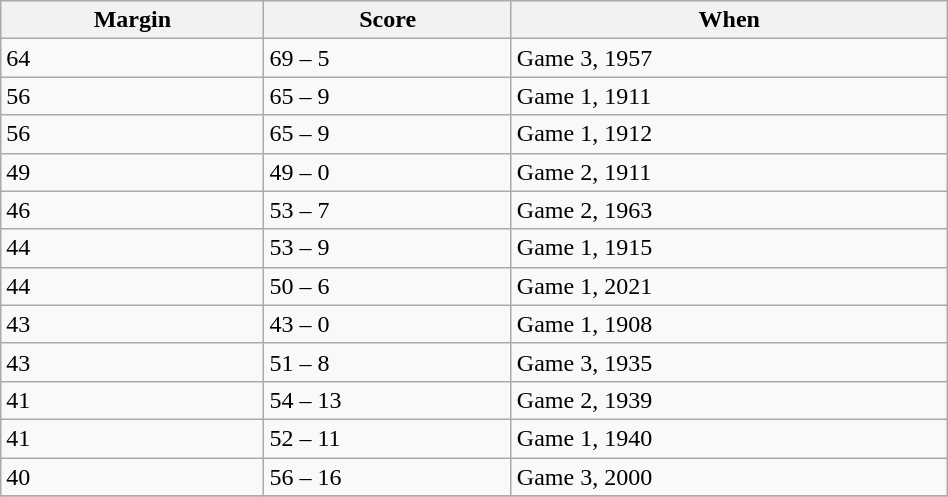<table class="wikitable" width=50%>
<tr>
<th>Margin</th>
<th>Score</th>
<th>When</th>
</tr>
<tr>
<td>64</td>
<td>69 – 5</td>
<td>Game 3, 1957</td>
</tr>
<tr>
<td>56</td>
<td>65 – 9</td>
<td>Game 1, 1911</td>
</tr>
<tr>
<td>56</td>
<td>65 – 9</td>
<td>Game 1, 1912</td>
</tr>
<tr>
<td>49</td>
<td>49 – 0</td>
<td>Game 2, 1911</td>
</tr>
<tr>
<td>46</td>
<td>53 – 7</td>
<td>Game 2, 1963</td>
</tr>
<tr>
<td>44</td>
<td>53 – 9</td>
<td>Game 1, 1915</td>
</tr>
<tr>
<td>44</td>
<td>50 – 6</td>
<td>Game 1, 2021</td>
</tr>
<tr>
<td>43</td>
<td>43 – 0</td>
<td>Game 1, 1908</td>
</tr>
<tr>
<td>43</td>
<td>51 – 8</td>
<td>Game 3, 1935</td>
</tr>
<tr>
<td>41</td>
<td>54 – 13</td>
<td>Game 2, 1939</td>
</tr>
<tr>
<td>41</td>
<td>52 – 11</td>
<td>Game 1, 1940</td>
</tr>
<tr>
<td>40</td>
<td>56 – 16</td>
<td>Game 3, 2000</td>
</tr>
<tr>
</tr>
</table>
